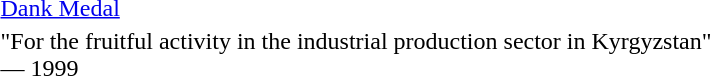<table>
<tr>
<td rowspan=2 style="width:60px; vertical-align:top;"></td>
<td><a href='#'>Dank Medal</a></td>
</tr>
<tr>
<td>"For the fruitful activity in the industrial production sector in Kyrgyzstan"<br>— 1999</td>
</tr>
</table>
